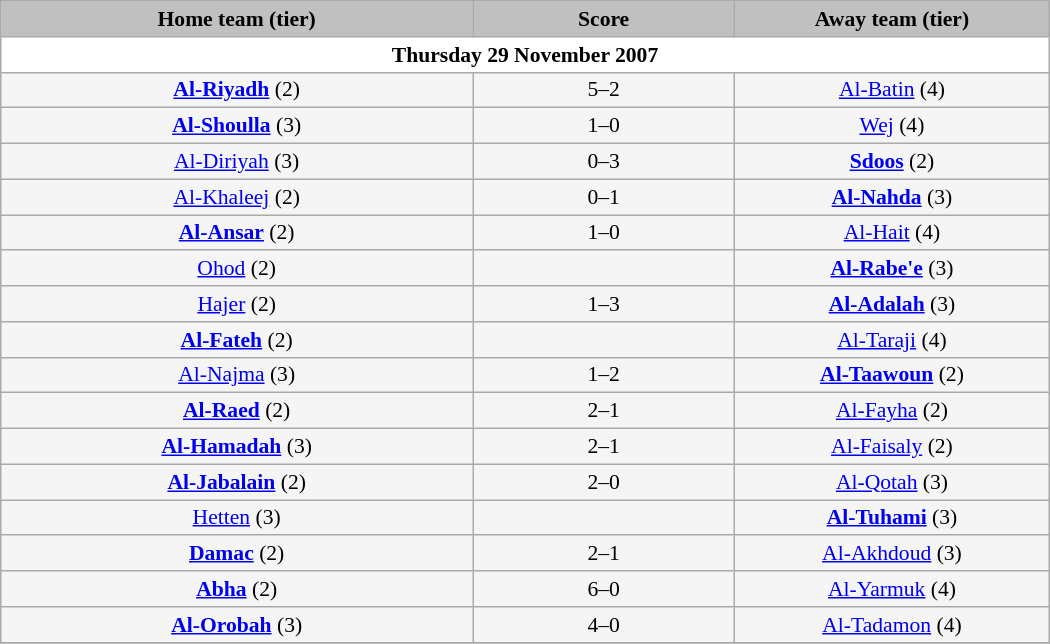<table class="wikitable" style="width: 700px; background:WhiteSmoke; text-align:center; font-size:90%">
<tr>
<td scope="col" style="width: 45%; background:silver;"><strong>Home team (tier)</strong></td>
<td scope="col" style="width: 25%; background:silver;"><strong>Score</strong></td>
<td scope="col" style="width: 45%; background:silver;"><strong>Away team (tier)</strong></td>
</tr>
<tr>
<td colspan="5" style= background:White><strong>Thursday 29 November 2007</strong></td>
</tr>
<tr>
<td><strong><a href='#'>Al-Riyadh</a></strong> (2)</td>
<td>5–2 </td>
<td><a href='#'>Al-Batin</a> (4)</td>
</tr>
<tr>
<td><strong><a href='#'>Al-Shoulla</a></strong> (3)</td>
<td>1–0</td>
<td><a href='#'>Wej</a> (4)</td>
</tr>
<tr>
<td><a href='#'>Al-Diriyah</a> (3)</td>
<td>0–3</td>
<td><strong><a href='#'>Sdoos</a></strong> (2)</td>
</tr>
<tr>
<td><a href='#'>Al-Khaleej</a> (2)</td>
<td>0–1</td>
<td><strong><a href='#'>Al-Nahda</a></strong> (3)</td>
</tr>
<tr>
<td><strong><a href='#'>Al-Ansar</a></strong> (2)</td>
<td>1–0</td>
<td><a href='#'>Al-Hait</a> (4)</td>
</tr>
<tr>
<td><a href='#'>Ohod</a> (2)</td>
<td></td>
<td><strong><a href='#'>Al-Rabe'e</a></strong> (3)</td>
</tr>
<tr>
<td><a href='#'>Hajer</a> (2)</td>
<td>1–3</td>
<td><strong><a href='#'>Al-Adalah</a></strong> (3)</td>
</tr>
<tr>
<td><strong><a href='#'>Al-Fateh</a></strong> (2)</td>
<td></td>
<td><a href='#'>Al-Taraji</a> (4)</td>
</tr>
<tr>
<td><a href='#'>Al-Najma</a> (3)</td>
<td>1–2</td>
<td><strong><a href='#'>Al-Taawoun</a></strong> (2)</td>
</tr>
<tr>
<td><strong><a href='#'>Al-Raed</a></strong> (2)</td>
<td>2–1 </td>
<td><a href='#'>Al-Fayha</a> (2)</td>
</tr>
<tr>
<td><strong><a href='#'>Al-Hamadah</a></strong> (3)</td>
<td>2–1</td>
<td><a href='#'>Al-Faisaly</a> (2)</td>
</tr>
<tr>
<td><strong><a href='#'>Al-Jabalain</a></strong> (2)</td>
<td>2–0</td>
<td><a href='#'>Al-Qotah</a> (3)</td>
</tr>
<tr>
<td><a href='#'>Hetten</a> (3)</td>
<td></td>
<td><strong><a href='#'>Al-Tuhami</a></strong> (3)</td>
</tr>
<tr>
<td><strong><a href='#'>Damac</a></strong> (2)</td>
<td>2–1</td>
<td><a href='#'>Al-Akhdoud</a> (3)</td>
</tr>
<tr>
<td><strong><a href='#'>Abha</a></strong> (2)</td>
<td>6–0</td>
<td><a href='#'>Al-Yarmuk</a> (4)</td>
</tr>
<tr>
<td><strong><a href='#'>Al-Orobah</a></strong> (3)</td>
<td>4–0</td>
<td><a href='#'>Al-Tadamon</a> (4)</td>
</tr>
<tr>
</tr>
</table>
